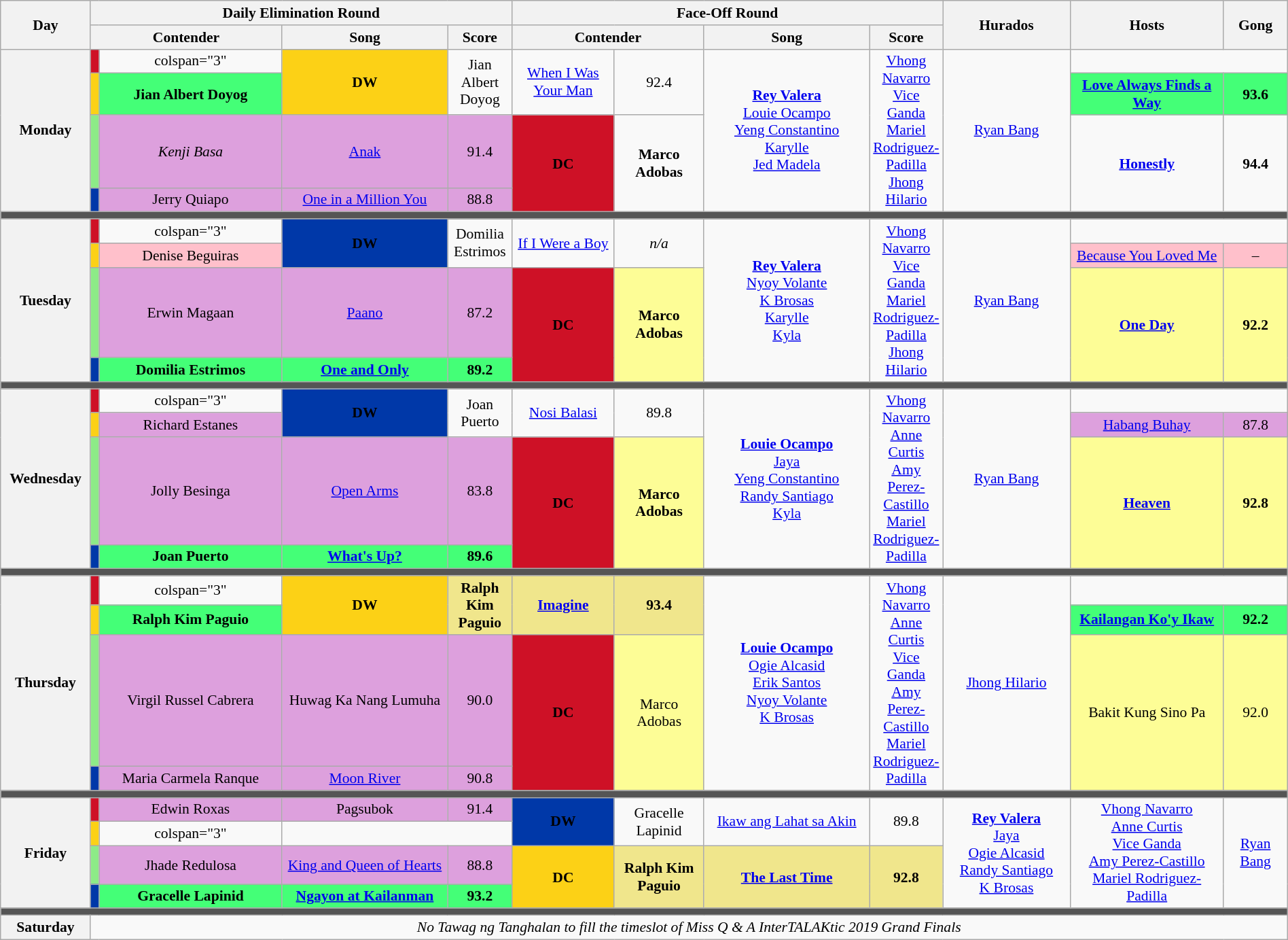<table class="wikitable mw-collapsible mw-collapsed" style="text-align:center; font-size:90%; width:100%;">
<tr>
<th rowspan="2" width="07%">Day</th>
<th colspan="4">Daily Elimination Round</th>
<th colspan="4">Face-Off Round</th>
<th rowspan="2" width="10%">Hurados</th>
<th rowspan="2" width="12%">Hosts</th>
<th rowspan="2" width="05%">Gong</th>
</tr>
<tr>
<th width="15%"  colspan=2>Contender</th>
<th width="13%">Song</th>
<th width="05%">Score</th>
<th width="15%"  colspan=2>Contender</th>
<th width="13%">Song</th>
<th width="05%">Score</th>
</tr>
<tr>
<th rowspan="4">Monday<br><small></small></th>
<th style="background-color:#CE1126;"></th>
<td>colspan="3" </td>
<th rowspan="2" style="background-color:#FCD116;">DW</th>
<td rowspan="2">Jian Albert Doyog</td>
<td rowspan="2"><a href='#'>When I Was Your Man</a></td>
<td rowspan="2">92.4</td>
<td rowspan="4"><strong><a href='#'>Rey Valera</a></strong><br><a href='#'>Louie Ocampo</a><br><a href='#'>Yeng Constantino</a><br><a href='#'>Karylle</a><br><a href='#'>Jed Madela</a></td>
<td rowspan="4"><a href='#'>Vhong Navarro</a><br><a href='#'>Vice Ganda</a><br><a href='#'>Mariel Rodriguez-Padilla</a><br><a href='#'>Jhong Hilario</a></td>
<td rowspan="4"><a href='#'>Ryan Bang</a></td>
</tr>
<tr>
<th style="background-color:#FCD116;"></th>
<td style="background:#44ff77;"><strong>Jian Albert Doyog</strong></td>
<td style="background:#44ff77;"><strong><a href='#'>Love Always Finds a Way</a></strong></td>
<td style="background:#44ff77;"><strong>93.6</strong></td>
</tr>
<tr>
<th style="background-color:#8deb87;"></th>
<td style="background:Plum;"><em>Kenji Basa</em></td>
<td style="background:Plum;"><a href='#'>Anak</a></td>
<td style="background:Plum;">91.4</td>
<th rowspan="2" style="background-color:#CE1126;">DC</th>
<td rowspan="2"><strong>Marco Adobas</strong></td>
<td rowspan="2"><strong><a href='#'>Honestly</a></strong></td>
<td rowspan="2"><strong>94.4</strong></td>
</tr>
<tr>
<th style="background-color:#0038A8;"></th>
<td style="background:Plum;">Jerry Quiapo</td>
<td style="background:Plum;"><a href='#'>One in a Million You</a></td>
<td style="background:Plum;">88.8</td>
</tr>
<tr>
<th colspan="12" style="background:#555;"></th>
</tr>
<tr>
<th rowspan="4">Tuesday<br><small></small></th>
<th style="background-color:#CE1126;"></th>
<td>colspan="3" </td>
<th rowspan="2" style="background-color:#0038A8;">DW</th>
<td rowspan="2">Domilia Estrimos</td>
<td rowspan="2"><a href='#'>If I Were a Boy</a></td>
<td rowspan="2"><em>n/a</em></td>
<td rowspan="4"><strong><a href='#'>Rey Valera</a></strong><br><a href='#'>Nyoy Volante</a><br><a href='#'>K Brosas</a><br><a href='#'>Karylle</a><br><a href='#'>Kyla</a></td>
<td rowspan="4"><a href='#'>Vhong Navarro</a><br><a href='#'>Vice Ganda</a><br><a href='#'>Mariel Rodriguez-Padilla</a><br><a href='#'>Jhong Hilario</a></td>
<td rowspan="4"><a href='#'>Ryan Bang</a></td>
</tr>
<tr>
<th style="background-color:#FCD116;"></th>
<td style="background:pink;">Denise Beguiras</td>
<td style="background:pink;"><a href='#'>Because You Loved Me</a></td>
<td style="background:pink;">–</td>
</tr>
<tr>
<th style="background-color:#8deb87;"></th>
<td style="background:Plum;">Erwin Magaan</td>
<td style="background:Plum;"><a href='#'>Paano</a></td>
<td style="background:Plum;">87.2</td>
<th rowspan="2" style="background-color:#CE1126;">DC</th>
<td rowspan="2" style="background:#FDFD96;"><strong>Marco Adobas</strong></td>
<td rowspan="2" style="background:#FDFD96;"><strong><a href='#'>One Day</a></strong></td>
<td rowspan="2" style="background:#FDFD96;"><strong>92.2</strong></td>
</tr>
<tr>
<th style="background-color:#0038A8;"></th>
<td style="background:#44ff77;"><strong>Domilia Estrimos</strong></td>
<td style="background:#44ff77;"><strong><a href='#'>One and Only</a></strong></td>
<td style="background:#44ff77;"><strong>89.2</strong></td>
</tr>
<tr>
<th colspan="12" style="background:#555;"></th>
</tr>
<tr>
<th rowspan="4">Wednesday<br><small></small></th>
<th style="background-color:#CE1126;"></th>
<td>colspan="3" </td>
<th rowspan="2" style="background-color:#0038A8;">DW</th>
<td rowspan="2">Joan Puerto</td>
<td rowspan="2"><a href='#'>Nosi Balasi</a></td>
<td rowspan="2">89.8</td>
<td rowspan="4"><strong><a href='#'>Louie Ocampo</a></strong><br><a href='#'>Jaya</a><br><a href='#'>Yeng Constantino</a><br><a href='#'>Randy Santiago</a><br><a href='#'>Kyla</a></td>
<td rowspan="4"><a href='#'>Vhong Navarro</a><br><a href='#'>Anne Curtis</a><br><a href='#'>Amy Perez-Castillo</a><br><a href='#'>Mariel Rodriguez-Padilla</a></td>
<td rowspan="4"><a href='#'>Ryan Bang</a></td>
</tr>
<tr>
<th style="background-color:#FCD116;"></th>
<td style="background:Plum;">Richard Estanes</td>
<td style="background:Plum;"><a href='#'>Habang Buhay</a></td>
<td style="background:Plum;">87.8</td>
</tr>
<tr>
<th style="background-color:#8deb87;"></th>
<td style="background:Plum;">Jolly Besinga</td>
<td style="background:Plum;"><a href='#'>Open Arms</a></td>
<td style="background:Plum;">83.8</td>
<th rowspan="2" style="background-color:#CE1126;">DC</th>
<td rowspan="2" style="background:#FDFD96;"><strong>Marco Adobas</strong></td>
<td rowspan="2" style="background:#FDFD96;"><strong><a href='#'>Heaven</a></strong></td>
<td rowspan="2" style="background:#FDFD96;"><strong>92.8</strong></td>
</tr>
<tr>
<th style="background-color:#0038A8;"></th>
<td style="background:#44ff77;"><strong>Joan Puerto</strong></td>
<td style="background:#44ff77;"><strong><a href='#'>What's Up?</a></strong></td>
<td style="background:#44ff77;"><strong>89.6</strong></td>
</tr>
<tr>
<th colspan="12" style="background:#555;"></th>
</tr>
<tr>
<th rowspan="4">Thursday<br><small></small></th>
<th style="background-color:#CE1126;"></th>
<td>colspan="3" </td>
<th rowspan="2" style="background-color:#FCD116;">DW</th>
<td rowspan="2" style="background:Khaki;"><strong>Ralph Kim Paguio</strong></td>
<td rowspan="2" style="background:Khaki;"><strong><a href='#'>Imagine</a></strong></td>
<td rowspan="2" style="background:Khaki;"><strong>93.4</strong></td>
<td rowspan="4"><strong><a href='#'>Louie Ocampo</a></strong><br><a href='#'>Ogie Alcasid</a><br><a href='#'>Erik Santos</a><br><a href='#'>Nyoy Volante</a><br><a href='#'>K Brosas</a></td>
<td rowspan="4"><a href='#'>Vhong Navarro</a><br><a href='#'>Anne Curtis</a><br><a href='#'>Vice Ganda</a><br><a href='#'>Amy Perez-Castillo</a><br><a href='#'>Mariel Rodriguez-Padilla</a></td>
<td rowspan="4"><a href='#'>Jhong Hilario</a></td>
</tr>
<tr>
<th style="background-color:#FCD116;"></th>
<td style="background:#44ff77;"><strong>Ralph Kim Paguio</strong></td>
<td style="background:#44ff77;"><strong><a href='#'>Kailangan Ko'y Ikaw</a></strong></td>
<td style="background:#44ff77;"><strong>92.2</strong></td>
</tr>
<tr>
<th style="background-color:#8deb87;"></th>
<td style="background:Plum;">Virgil Russel Cabrera</td>
<td style="background:Plum;">Huwag Ka Nang Lumuha</td>
<td style="background:Plum;">90.0</td>
<th rowspan="2" style="background-color:#CE1126;">DC</th>
<td rowspan="2" style="background:#FDFD96;">Marco Adobas</td>
<td rowspan="2" style="background:#FDFD96;">Bakit Kung Sino Pa</td>
<td rowspan="2" style="background:#FDFD96;">92.0</td>
</tr>
<tr>
<th style="background-color:#0038A8;"></th>
<td style="background:Plum;">Maria Carmela Ranque</td>
<td style="background:Plum;"><a href='#'>Moon River</a></td>
<td style="background:Plum;">90.8</td>
</tr>
<tr>
<th colspan="12" style="background:#555;"></th>
</tr>
<tr>
<th rowspan="4">Friday<br><small></small></th>
<th style="background-color:#CE1126;"></th>
<td style="background:Plum;">Edwin Roxas</td>
<td style="background:Plum;">Pagsubok</td>
<td style="background:Plum;">91.4</td>
<th rowspan="2" style="background-color:#0038A8;">DW</th>
<td rowspan="2">Gracelle Lapinid</td>
<td rowspan="2"><a href='#'>Ikaw ang Lahat sa Akin</a></td>
<td rowspan="2">89.8</td>
<td rowspan="4"><strong><a href='#'>Rey Valera</a></strong><br><a href='#'>Jaya</a><br><a href='#'>Ogie Alcasid</a><br><a href='#'>Randy Santiago</a><br><a href='#'>K Brosas</a></td>
<td rowspan="4"><a href='#'>Vhong Navarro</a><br><a href='#'>Anne Curtis</a><br><a href='#'>Vice Ganda</a><br><a href='#'>Amy Perez-Castillo</a><br><a href='#'>Mariel Rodriguez-Padilla</a></td>
<td rowspan="4"><a href='#'>Ryan Bang</a></td>
</tr>
<tr>
<th style="background-color:#FCD116;"></th>
<td>colspan="3" </td>
</tr>
<tr>
<th style="background-color:#8deb87;"></th>
<td style="background:Plum;">Jhade Redulosa</td>
<td style="background:Plum;"><a href='#'>King and Queen of Hearts</a></td>
<td style="background:Plum;">88.8</td>
<th rowspan="2" style="background-color:#FCD116;">DC</th>
<td rowspan="2" style="background:Khaki;"><strong>Ralph Kim Paguio</strong></td>
<td rowspan="2" style="background:Khaki;"><strong><a href='#'>The Last Time</a></strong></td>
<td rowspan="2" style="background:Khaki;"><strong>92.8</strong></td>
</tr>
<tr>
<th style="background-color:#0038A8;"></th>
<td style="background:#44ff77;"><strong>Gracelle Lapinid</strong></td>
<td style="background:#44ff77;"><strong><a href='#'>Ngayon at Kailanman</a></strong></td>
<td style="background:#44ff77;"><strong>93.2</strong></td>
</tr>
<tr>
<th colspan="12" style="background:#555;"></th>
</tr>
<tr>
<th rowspan="1">Saturday<br><small></small></th>
<td colspan="11"><em>No Tawag ng Tanghalan to fill the timeslot of Miss Q & A InterTALAKtic 2019 Grand Finals</em></td>
</tr>
</table>
